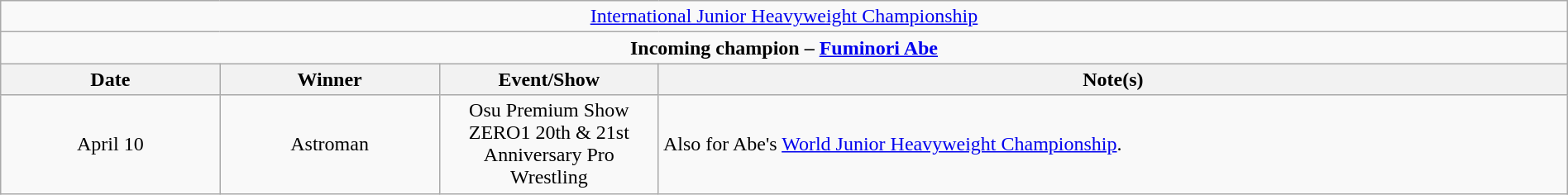<table class="wikitable" style="text-align:center; width:100%;">
<tr>
<td colspan="4" style="text-align: center;"><a href='#'>International Junior Heavyweight Championship</a></td>
</tr>
<tr>
<td colspan="4" style="text-align: center;"><strong>Incoming champion – <a href='#'>Fuminori Abe</a></strong></td>
</tr>
<tr>
<th width=14%>Date</th>
<th width=14%>Winner</th>
<th width=14%>Event/Show</th>
<th width=58%>Note(s)</th>
</tr>
<tr>
<td>April 10</td>
<td>Astroman</td>
<td>Osu Premium Show ZERO1 20th & 21st Anniversary Pro Wrestling</td>
<td align=left>Also for Abe's <a href='#'>World Junior Heavyweight Championship</a>.</td>
</tr>
</table>
